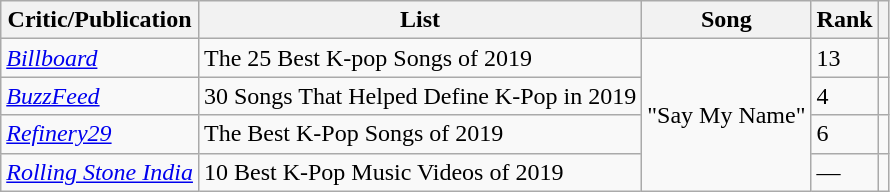<table class="wikitable sortable">
<tr>
<th>Critic/Publication</th>
<th>List</th>
<th>Song</th>
<th>Rank</th>
<th class="unsortable"></th>
</tr>
<tr>
<td><em><a href='#'>Billboard</a></em></td>
<td>The 25 Best K-pop Songs of 2019</td>
<td rowspan="5">"Say My Name"</td>
<td>13</td>
<td></td>
</tr>
<tr>
<td><em><a href='#'>BuzzFeed</a></em></td>
<td>30 Songs That Helped Define K-Pop in 2019</td>
<td>4</td>
<td></td>
</tr>
<tr>
<td><em><a href='#'>Refinery29</a></em></td>
<td>The Best K-Pop Songs of 2019</td>
<td>6</td>
<td></td>
</tr>
<tr>
<td><a href='#'><em>Rolling Stone India</em></a></td>
<td>10 Best K-Pop Music Videos of 2019</td>
<td>—</td>
<td></td>
</tr>
</table>
